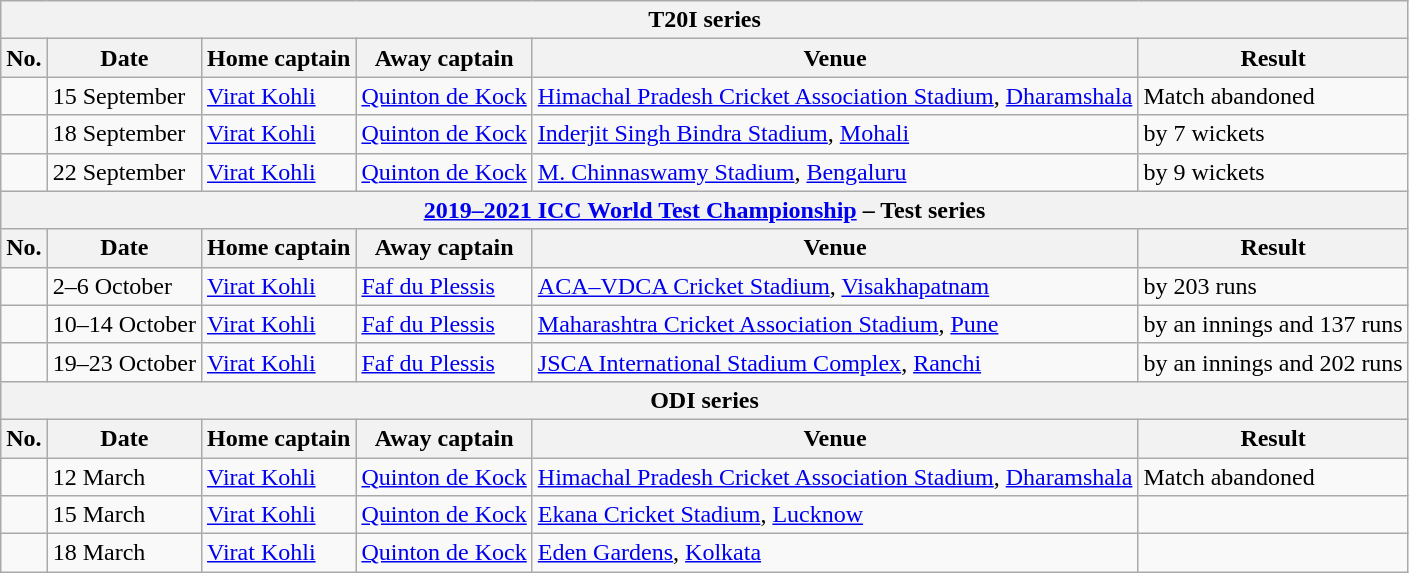<table class="wikitable">
<tr>
<th colspan="9">T20I series</th>
</tr>
<tr>
<th>No.</th>
<th>Date</th>
<th>Home captain</th>
<th>Away captain</th>
<th>Venue</th>
<th>Result</th>
</tr>
<tr>
<td></td>
<td>15 September</td>
<td><a href='#'>Virat Kohli</a></td>
<td><a href='#'>Quinton de Kock</a></td>
<td><a href='#'>Himachal Pradesh Cricket Association Stadium</a>, <a href='#'>Dharamshala</a></td>
<td>Match abandoned</td>
</tr>
<tr>
<td></td>
<td>18 September</td>
<td><a href='#'>Virat Kohli</a></td>
<td><a href='#'>Quinton de Kock</a></td>
<td><a href='#'>Inderjit Singh Bindra Stadium</a>, <a href='#'>Mohali</a></td>
<td> by 7 wickets</td>
</tr>
<tr>
<td></td>
<td>22 September</td>
<td><a href='#'>Virat Kohli</a></td>
<td><a href='#'>Quinton de Kock</a></td>
<td><a href='#'>M. Chinnaswamy Stadium</a>, <a href='#'>Bengaluru</a></td>
<td> by 9 wickets</td>
</tr>
<tr>
<th colspan="9"><a href='#'>2019–2021 ICC World Test Championship</a> – Test series</th>
</tr>
<tr>
<th>No.</th>
<th>Date</th>
<th>Home captain</th>
<th>Away captain</th>
<th>Venue</th>
<th>Result</th>
</tr>
<tr>
<td></td>
<td>2–6 October</td>
<td><a href='#'>Virat Kohli</a></td>
<td><a href='#'>Faf du Plessis</a></td>
<td><a href='#'>ACA–VDCA Cricket Stadium</a>, <a href='#'>Visakhapatnam</a></td>
<td> by 203 runs</td>
</tr>
<tr>
<td></td>
<td>10–14 October</td>
<td><a href='#'>Virat Kohli</a></td>
<td><a href='#'>Faf du Plessis</a></td>
<td><a href='#'>Maharashtra Cricket Association Stadium</a>, <a href='#'>Pune</a></td>
<td> by an innings and 137 runs</td>
</tr>
<tr>
<td></td>
<td>19–23 October</td>
<td><a href='#'>Virat Kohli</a></td>
<td><a href='#'>Faf du Plessis</a></td>
<td><a href='#'>JSCA International Stadium Complex</a>, <a href='#'>Ranchi</a></td>
<td> by an innings and 202 runs</td>
</tr>
<tr>
<th colspan="9">ODI series</th>
</tr>
<tr>
<th>No.</th>
<th>Date</th>
<th>Home captain</th>
<th>Away captain</th>
<th>Venue</th>
<th>Result</th>
</tr>
<tr>
<td></td>
<td>12 March</td>
<td><a href='#'>Virat Kohli</a></td>
<td><a href='#'>Quinton de Kock</a></td>
<td><a href='#'>Himachal Pradesh Cricket Association Stadium</a>, <a href='#'>Dharamshala</a></td>
<td>Match abandoned</td>
</tr>
<tr>
<td></td>
<td>15 March</td>
<td><a href='#'>Virat Kohli</a></td>
<td><a href='#'>Quinton de Kock</a></td>
<td><a href='#'>Ekana Cricket Stadium</a>, <a href='#'>Lucknow</a></td>
<td></td>
</tr>
<tr>
<td></td>
<td>18 March</td>
<td><a href='#'>Virat Kohli</a></td>
<td><a href='#'>Quinton de Kock</a></td>
<td><a href='#'>Eden Gardens</a>, <a href='#'>Kolkata</a></td>
<td></td>
</tr>
</table>
